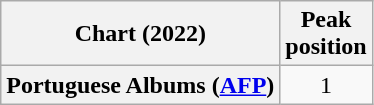<table class="wikitable plainrowheaders">
<tr>
<th>Chart (2022)</th>
<th>Peak<br>position</th>
</tr>
<tr>
<th scope="row">Portuguese Albums (<a href='#'>AFP</a>)</th>
<td style="text-align:center;">1</td>
</tr>
</table>
